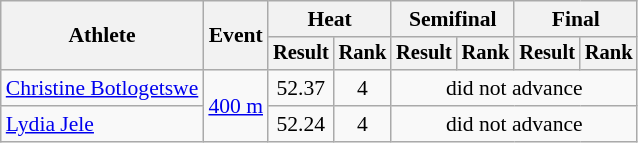<table class="wikitable" style="font-size:90%">
<tr>
<th rowspan="2">Athlete</th>
<th rowspan="2">Event</th>
<th colspan="2">Heat</th>
<th colspan="2">Semifinal</th>
<th colspan="2">Final</th>
</tr>
<tr style="font-size:95%">
<th>Result</th>
<th>Rank</th>
<th>Result</th>
<th>Rank</th>
<th>Result</th>
<th>Rank</th>
</tr>
<tr align=center>
<td align=left><a href='#'>Christine Botlogetswe</a></td>
<td align=left rowspan=2><a href='#'>400 m</a></td>
<td>52.37</td>
<td>4</td>
<td colspan=4>did not advance</td>
</tr>
<tr align=center>
<td align=left><a href='#'>Lydia Jele</a></td>
<td>52.24</td>
<td>4</td>
<td colspan=4>did not advance</td>
</tr>
</table>
